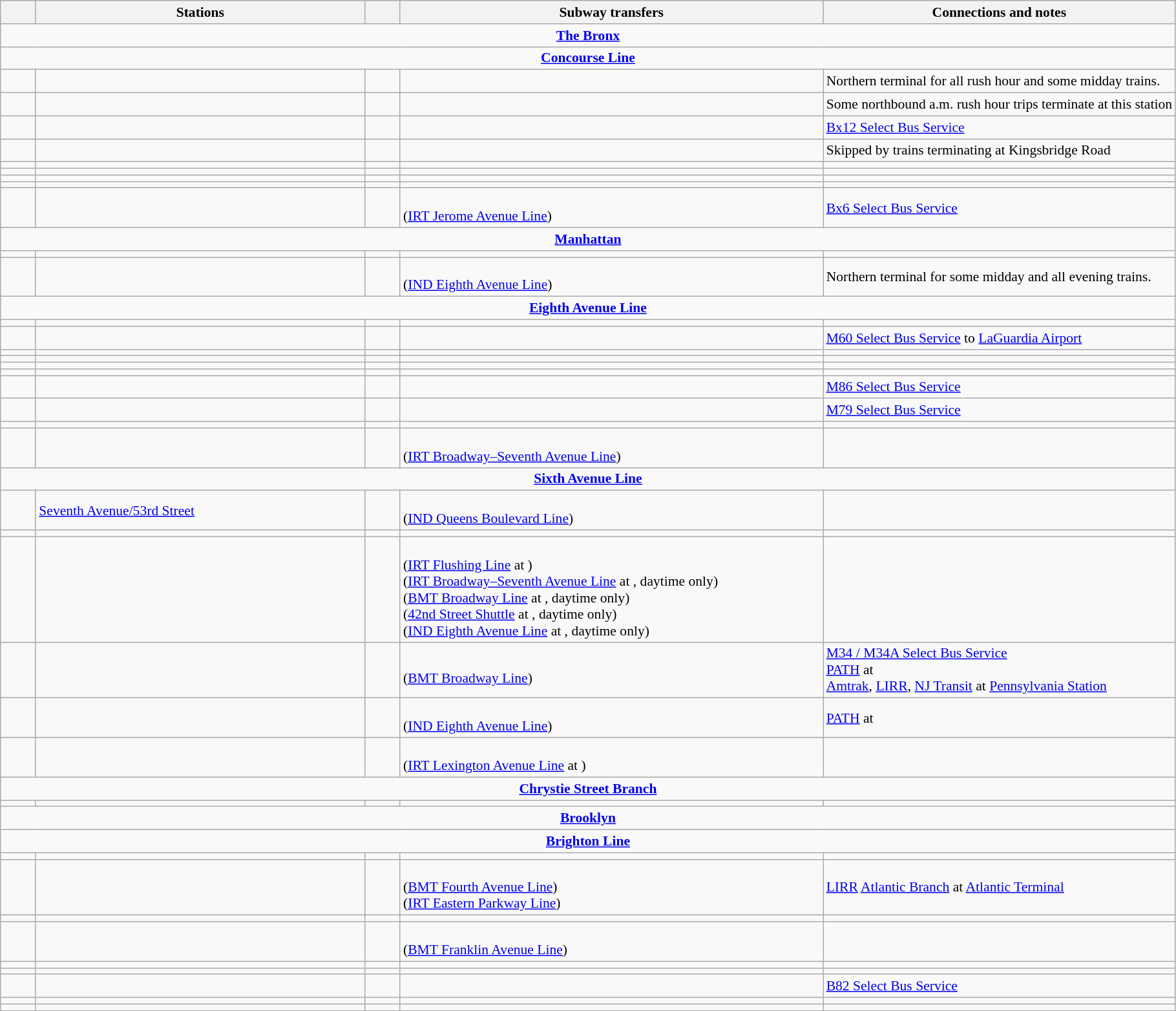<table class="wikitable collapsible" style="font-size:90%" summary="Service information for the B train and its stations, including service times, ADA-accessibility, subway transfers, and non-subway connections.">
<tr>
<th width=3%></th>
<th width=28%>Stations</th>
<th width=3%></th>
<th width=36%>Subway transfers</th>
<th width=30%>Connections and notes</th>
</tr>
<tr>
<td style="font-weight:bold; text-align:center" colspan=5><a href='#'>The Bronx</a></td>
</tr>
<tr>
<td style="font-weight:bold; text-align:center" colspan=5><a href='#'>Concourse Line</a></td>
</tr>
<tr>
<td align=center></td>
<td></td>
<td align=center></td>
<td></td>
<td>Northern terminal for all rush hour and some midday trains.</td>
</tr>
<tr>
<td align=center></td>
<td></td>
<td align=center></td>
<td></td>
<td>Some northbound a.m. rush hour trips terminate at this station</td>
</tr>
<tr>
<td align=center></td>
<td></td>
<td></td>
<td></td>
<td><a href='#'>Bx12 Select Bus Service</a></td>
</tr>
<tr>
<td align=center></td>
<td></td>
<td></td>
<td></td>
<td>Skipped by trains terminating at Kingsbridge Road</td>
</tr>
<tr>
<td align=center></td>
<td></td>
<td align=center></td>
<td></td>
<td></td>
</tr>
<tr>
<td align=center></td>
<td></td>
<td></td>
<td></td>
<td></td>
</tr>
<tr>
<td align=center></td>
<td></td>
<td></td>
<td></td>
<td></td>
</tr>
<tr>
<td align=center></td>
<td></td>
<td></td>
<td></td>
<td></td>
</tr>
<tr>
<td align=center></td>
<td></td>
<td align=center></td>
<td><br> (<a href='#'>IRT Jerome Avenue Line</a>)</td>
<td><a href='#'>Bx6 Select Bus Service</a></td>
</tr>
<tr>
<td style="font-weight:bold; text-align:center" colspan=5><a href='#'>Manhattan</a></td>
</tr>
<tr>
<td align=center></td>
<td></td>
<td></td>
<td></td>
<td></td>
</tr>
<tr>
<td align=center></td>
<td></td>
<td></td>
<td><br> (<a href='#'>IND Eighth Avenue Line</a>)</td>
<td>Northern terminal for some midday and all evening trains.</td>
</tr>
<tr>
<td style="font-weight:bold; text-align:center" colspan=5><a href='#'>Eighth Avenue Line</a></td>
</tr>
<tr>
<td align=center></td>
<td></td>
<td></td>
<td></td>
<td></td>
</tr>
<tr>
<td align=center></td>
<td></td>
<td align=center></td>
<td></td>
<td><a href='#'>M60 Select Bus Service</a> to <a href='#'>LaGuardia Airport</a></td>
</tr>
<tr>
<td align=center></td>
<td></td>
<td></td>
<td></td>
<td></td>
</tr>
<tr>
<td align=center></td>
<td></td>
<td></td>
<td></td>
<td></td>
</tr>
<tr>
<td align=center></td>
<td></td>
<td></td>
<td></td>
<td></td>
</tr>
<tr>
<td align=center></td>
<td></td>
<td></td>
<td></td>
<td></td>
</tr>
<tr>
<td align=center></td>
<td></td>
<td></td>
<td></td>
<td><a href='#'>M86 Select Bus Service</a></td>
</tr>
<tr>
<td align=center></td>
<td></td>
<td></td>
<td></td>
<td><a href='#'>M79 Select Bus Service</a></td>
</tr>
<tr>
<td align=center></td>
<td></td>
<td></td>
<td></td>
<td></td>
</tr>
<tr>
<td align=center></td>
<td></td>
<td align=center></td>
<td><br> (<a href='#'>IRT Broadway–Seventh Avenue Line</a>)</td>
<td></td>
</tr>
<tr>
<td style="font-weight:bold; text-align:center" colspan=5><a href='#'>Sixth Avenue Line</a></td>
</tr>
<tr>
<td align=center></td>
<td><a href='#'>Seventh Avenue/53rd Street</a></td>
<td></td>
<td><br> (<a href='#'>IND Queens Boulevard Line</a>)</td>
<td></td>
</tr>
<tr>
<td align=center></td>
<td></td>
<td align=center></td>
<td></td>
<td></td>
</tr>
<tr>
<td align=center></td>
<td></td>
<td align=center></td>
<td><br> (<a href='#'>IRT Flushing Line</a> at )<br> (<a href='#'>IRT Broadway–Seventh Avenue Line</a> at , daytime only)<br> (<a href='#'>BMT Broadway Line</a> at , daytime only)<br> (<a href='#'>42nd Street Shuttle</a> at , daytime only)<br> (<a href='#'>IND Eighth Avenue Line</a> at , daytime only)</td>
<td></td>
</tr>
<tr>
<td align=center></td>
<td></td>
<td align=center></td>
<td><br> (<a href='#'>BMT Broadway Line</a>)</td>
<td><a href='#'>M34 / M34A Select Bus Service</a><br><a href='#'>PATH</a> at <br><a href='#'>Amtrak</a>, <a href='#'>LIRR</a>, <a href='#'>NJ Transit</a> at <a href='#'>Pennsylvania Station</a></td>
</tr>
<tr>
<td align=center></td>
<td></td>
<td align=center></td>
<td><br> (<a href='#'>IND Eighth Avenue Line</a>)</td>
<td><a href='#'>PATH</a> at </td>
</tr>
<tr>
<td align=center></td>
<td></td>
<td align=center></td>
<td><br> (<a href='#'>IRT Lexington Avenue Line</a> at )</td>
<td></td>
</tr>
<tr>
<td style="font-weight:bold; text-align:center" colspan=5><a href='#'>Chrystie Street Branch</a></td>
</tr>
<tr>
<td align=center></td>
<td></td>
<td></td>
<td></td>
<td></td>
</tr>
<tr>
<td style="font-weight:bold; text-align:center" colspan=5><a href='#'>Brooklyn</a></td>
</tr>
<tr>
<td style="font-weight:bold; text-align:center" colspan=5><a href='#'>Brighton Line</a></td>
</tr>
<tr>
<td align=center></td>
<td></td>
<td align=center></td>
<td></td>
<td></td>
</tr>
<tr>
<td align=center></td>
<td></td>
<td align=center></td>
<td><br> (<a href='#'>BMT Fourth Avenue Line</a>)<br> (<a href='#'>IRT Eastern Parkway Line</a>)</td>
<td><a href='#'>LIRR</a> <a href='#'>Atlantic Branch</a> at <a href='#'>Atlantic Terminal</a></td>
</tr>
<tr>
<td align=center></td>
<td></td>
<td></td>
<td></td>
<td></td>
</tr>
<tr>
<td align=center></td>
<td></td>
<td align=center></td>
<td><br> (<a href='#'>BMT Franklin Avenue Line</a>)</td>
<td></td>
</tr>
<tr>
<td align=center></td>
<td></td>
<td></td>
<td></td>
<td></td>
</tr>
<tr>
<td align=center></td>
<td></td>
<td></td>
<td></td>
<td></td>
</tr>
<tr>
<td align=center></td>
<td></td>
<td align=center></td>
<td></td>
<td><a href='#'>B82 Select Bus Service</a></td>
</tr>
<tr>
<td align=center></td>
<td></td>
<td></td>
<td></td>
<td></td>
</tr>
<tr>
<td align=center></td>
<td></td>
<td></td>
<td></td>
<td></td>
</tr>
</table>
